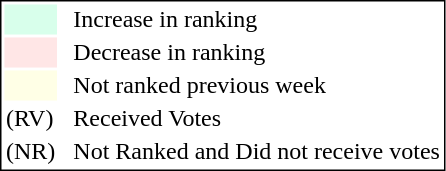<table style="border:1px solid black;">
<tr>
<td style="background:#D8FFEB; width:20px;"></td>
<td> </td>
<td>Increase in ranking</td>
</tr>
<tr>
<td style="background:#FFE6E6; width:20px;"></td>
<td> </td>
<td>Decrease in ranking</td>
</tr>
<tr>
<td style="background:#FFFFE6; width:20px;"></td>
<td> </td>
<td>Not ranked previous week</td>
</tr>
<tr>
<td>(RV)</td>
<td> </td>
<td>Received Votes</td>
</tr>
<tr>
<td>(NR)</td>
<td> </td>
<td>Not Ranked and Did not receive votes</td>
</tr>
</table>
